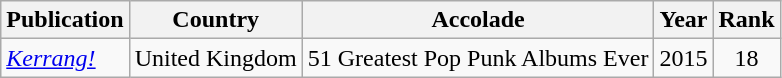<table class="wikitable">
<tr>
<th>Publication</th>
<th>Country</th>
<th>Accolade</th>
<th>Year</th>
<th>Rank</th>
</tr>
<tr>
<td><em><a href='#'>Kerrang!</a></em></td>
<td>United Kingdom</td>
<td>51 Greatest Pop Punk Albums Ever</td>
<td>2015</td>
<td style="text-align:center;">18</td>
</tr>
</table>
